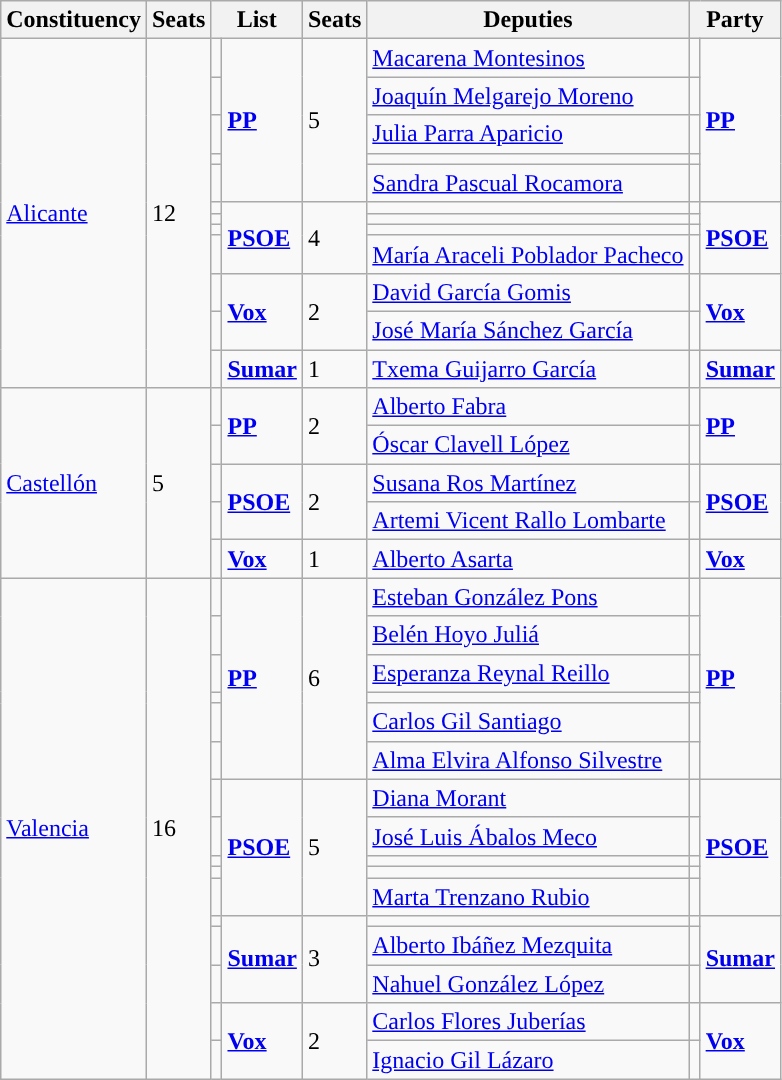<table class="wikitable sortable">
<tr>
<th>Constituency</th>
<th>Seats</th>
<th colspan="2">List</th>
<th>Seats</th>
<th>Deputies</th>
<th colspan="2">Party</th>
</tr>
<tr>
<td rowspan="12"><a href='#'>Alicante</a></td>
<td rowspan="12">12</td>
<td></td>
<td rowspan="5"><strong><a href='#'>PP</a></strong></td>
<td rowspan="5">5</td>
<td><a href='#'>Macarena Montesinos</a></td>
<td></td>
<td rowspan="5"><strong><a href='#'>PP</a></strong></td>
</tr>
<tr>
<td></td>
<td><a href='#'>Joaquín Melgarejo Moreno</a></td>
<td></td>
</tr>
<tr>
<td></td>
<td><a href='#'>Julia Parra Aparicio</a></td>
<td></td>
</tr>
<tr>
<td></td>
<td></td>
<td></td>
</tr>
<tr>
<td></td>
<td><a href='#'>Sandra Pascual Rocamora</a></td>
<td></td>
</tr>
<tr>
<td></td>
<td rowspan="4"><strong><a href='#'>PSOE</a></strong></td>
<td rowspan="4">4</td>
<td></td>
<td></td>
<td rowspan="4"><strong><a href='#'>PSOE</a></strong></td>
</tr>
<tr>
<td></td>
<td></td>
<td></td>
</tr>
<tr>
<td></td>
<td></td>
<td></td>
</tr>
<tr>
<td></td>
<td><a href='#'>María Araceli Poblador Pacheco</a></td>
<td></td>
</tr>
<tr>
<td></td>
<td rowspan="2"><strong><a href='#'>Vox</a></strong></td>
<td rowspan="2">2</td>
<td><a href='#'>David García Gomis</a></td>
<td></td>
<td rowspan="2"><strong><a href='#'>Vox</a></strong></td>
</tr>
<tr>
<td></td>
<td><a href='#'>José María Sánchez García</a></td>
<td></td>
</tr>
<tr>
<td></td>
<td><strong><a href='#'>Sumar</a></strong></td>
<td>1</td>
<td><a href='#'>Txema Guijarro García</a></td>
<td></td>
<td><strong><a href='#'>Sumar</a></strong></td>
</tr>
<tr>
<td rowspan="5"><a href='#'>Castellón</a></td>
<td rowspan="5">5</td>
<td></td>
<td rowspan="2"><strong><a href='#'>PP</a></strong></td>
<td rowspan="2">2</td>
<td><a href='#'>Alberto Fabra</a></td>
<td></td>
<td rowspan="2"><strong><a href='#'>PP</a></strong></td>
</tr>
<tr>
<td></td>
<td><a href='#'>Óscar Clavell López</a></td>
<td></td>
</tr>
<tr>
<td></td>
<td rowspan="2"><strong><a href='#'>PSOE</a></strong></td>
<td rowspan="2">2</td>
<td><a href='#'>Susana Ros Martínez</a></td>
<td></td>
<td rowspan="2"><strong><a href='#'>PSOE</a></strong></td>
</tr>
<tr>
<td></td>
<td><a href='#'>Artemi Vicent Rallo Lombarte</a></td>
<td></td>
</tr>
<tr>
<td></td>
<td><strong><a href='#'>Vox</a></strong></td>
<td>1</td>
<td><a href='#'>Alberto Asarta</a></td>
<td></td>
<td><strong><a href='#'>Vox</a></strong></td>
</tr>
<tr>
<td rowspan="16"><a href='#'>Valencia</a></td>
<td rowspan="16">16</td>
<td></td>
<td rowspan="6"><strong><a href='#'>PP</a></strong></td>
<td rowspan="6">6</td>
<td><a href='#'>Esteban González Pons</a></td>
<td></td>
<td rowspan="6"><strong><a href='#'>PP</a></strong></td>
</tr>
<tr>
<td></td>
<td><a href='#'>Belén Hoyo Juliá</a></td>
<td></td>
</tr>
<tr>
<td></td>
<td><a href='#'>Esperanza Reynal Reillo</a></td>
<td></td>
</tr>
<tr>
<td></td>
<td></td>
<td></td>
</tr>
<tr>
<td></td>
<td><a href='#'>Carlos Gil Santiago</a></td>
<td></td>
</tr>
<tr>
<td></td>
<td><a href='#'>Alma Elvira Alfonso Silvestre</a></td>
<td></td>
</tr>
<tr>
<td></td>
<td rowspan="5"><strong><a href='#'>PSOE</a></strong></td>
<td rowspan="5">5</td>
<td><a href='#'>Diana Morant</a></td>
<td></td>
<td rowspan="5"><strong><a href='#'>PSOE</a></strong></td>
</tr>
<tr>
<td></td>
<td><a href='#'>José Luis Ábalos Meco</a></td>
<td></td>
</tr>
<tr>
<td></td>
<td></td>
<td></td>
</tr>
<tr>
<td></td>
<td></td>
<td></td>
</tr>
<tr>
<td></td>
<td><a href='#'>Marta Trenzano Rubio</a></td>
<td></td>
</tr>
<tr>
<td></td>
<td rowspan="3"><strong><a href='#'>Sumar</a></strong></td>
<td rowspan="3">3</td>
<td></td>
<td></td>
<td rowspan="3"><strong><a href='#'>Sumar</a></strong></td>
</tr>
<tr>
<td></td>
<td><a href='#'>Alberto Ibáñez Mezquita</a></td>
<td></td>
</tr>
<tr>
<td></td>
<td><a href='#'>Nahuel González López</a></td>
<td></td>
</tr>
<tr>
<td></td>
<td rowspan="2"><strong><a href='#'>Vox</a></strong></td>
<td rowspan="2">2</td>
<td><a href='#'>Carlos Flores Juberías</a></td>
<td></td>
<td rowspan="2"><strong><a href='#'>Vox</a></strong></td>
</tr>
<tr>
<td></td>
<td><a href='#'>Ignacio Gil Lázaro</a></td>
<td></td>
</tr>
</table>
